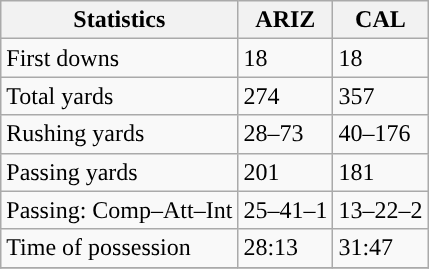<table class="wikitable" style="float: left;">
<tr>
<th>Statistics</th>
<th>ARIZ</th>
<th>CAL</th>
</tr>
<tr>
<td>First downs</td>
<td>18</td>
<td>18</td>
</tr>
<tr>
<td>Total yards</td>
<td>274</td>
<td>357</td>
</tr>
<tr>
<td>Rushing yards</td>
<td>28–73</td>
<td>40–176</td>
</tr>
<tr>
<td>Passing yards</td>
<td>201</td>
<td>181</td>
</tr>
<tr>
<td>Passing: Comp–Att–Int</td>
<td>25–41–1</td>
<td>13–22–2</td>
</tr>
<tr>
<td>Time of possession</td>
<td>28:13</td>
<td>31:47</td>
</tr>
<tr>
</tr>
</table>
